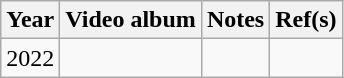<table class="wikitable">
<tr>
<th>Year</th>
<th>Video album</th>
<th>Notes</th>
<th>Ref(s)</th>
</tr>
<tr>
<td>2022</td>
<td></td>
<td></td>
<td></td>
</tr>
</table>
